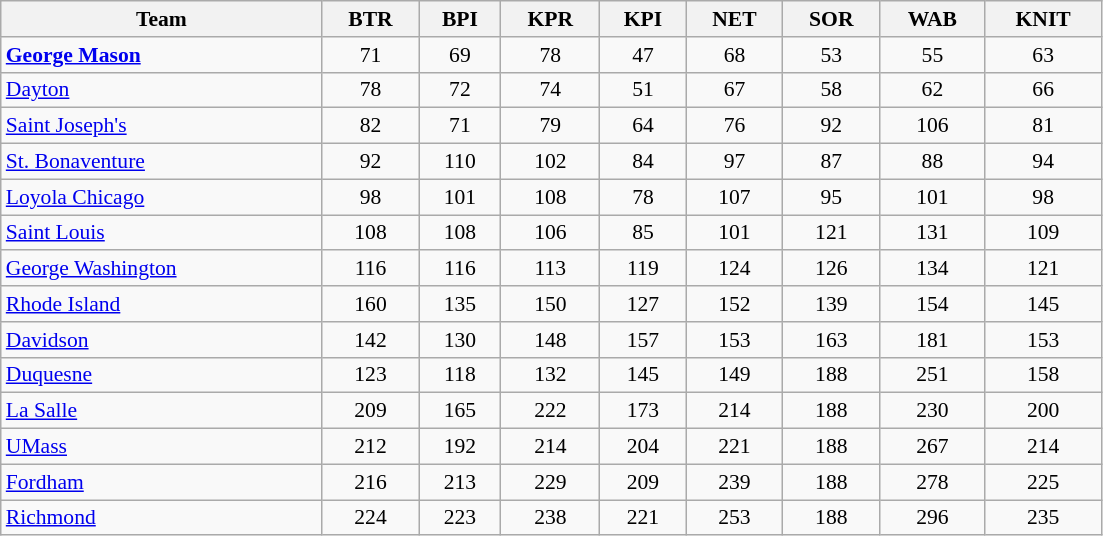<table class="wikitable sortable mw-collapsible mw-collapsed" style="text-align: center; font-size:90%; width:551pt;">
<tr>
<th>Team</th>
<th data-sort-type="number">BTR</th>
<th data-sort-type="number">BPI</th>
<th data-sort-type="number">KPR</th>
<th data-sort-type="number">KPI</th>
<th data-sort-type="number">NET</th>
<th data-sort-type="number">SOR</th>
<th data-sort-type="number">WAB</th>
<th data-sort-type="number">KNIT</th>
</tr>
<tr>
<td align="left"><strong><a href='#'>George Mason</a></strong></td>
<td>71</td>
<td>69</td>
<td>78</td>
<td>47</td>
<td>68</td>
<td>53</td>
<td>55</td>
<td>63</td>
</tr>
<tr>
<td align="left"><a href='#'>Dayton</a></td>
<td>78</td>
<td>72</td>
<td>74</td>
<td>51</td>
<td>67</td>
<td>58</td>
<td>62</td>
<td>66</td>
</tr>
<tr>
<td align="left"><a href='#'>Saint Joseph's</a></td>
<td>82</td>
<td>71</td>
<td>79</td>
<td>64</td>
<td>76</td>
<td>92</td>
<td>106</td>
<td>81</td>
</tr>
<tr>
<td align="left"><a href='#'>St. Bonaventure</a></td>
<td>92</td>
<td>110</td>
<td>102</td>
<td>84</td>
<td>97</td>
<td>87</td>
<td>88</td>
<td>94</td>
</tr>
<tr>
<td align="left"><a href='#'>Loyola Chicago</a></td>
<td>98</td>
<td>101</td>
<td>108</td>
<td>78</td>
<td>107</td>
<td>95</td>
<td>101</td>
<td>98</td>
</tr>
<tr>
<td align="left"><a href='#'>Saint Louis</a></td>
<td>108</td>
<td>108</td>
<td>106</td>
<td>85</td>
<td>101</td>
<td>121</td>
<td>131</td>
<td>109</td>
</tr>
<tr>
<td align="left"><a href='#'>George Washington</a></td>
<td>116</td>
<td>116</td>
<td>113</td>
<td>119</td>
<td>124</td>
<td>126</td>
<td>134</td>
<td>121</td>
</tr>
<tr>
<td align="left"><a href='#'>Rhode Island</a></td>
<td>160</td>
<td>135</td>
<td>150</td>
<td>127</td>
<td>152</td>
<td>139</td>
<td>154</td>
<td>145</td>
</tr>
<tr>
<td align="left"><a href='#'>Davidson</a></td>
<td>142</td>
<td>130</td>
<td>148</td>
<td>157</td>
<td>153</td>
<td>163</td>
<td>181</td>
<td>153</td>
</tr>
<tr>
<td align="left"><a href='#'>Duquesne</a></td>
<td>123</td>
<td>118</td>
<td>132</td>
<td>145</td>
<td>149</td>
<td>188</td>
<td>251</td>
<td>158</td>
</tr>
<tr>
<td align="left"><a href='#'>La Salle</a></td>
<td>209</td>
<td>165</td>
<td>222</td>
<td>173</td>
<td>214</td>
<td>188</td>
<td>230</td>
<td>200</td>
</tr>
<tr>
<td align="left"><a href='#'>UMass</a></td>
<td>212</td>
<td>192</td>
<td>214</td>
<td>204</td>
<td>221</td>
<td>188</td>
<td>267</td>
<td>214</td>
</tr>
<tr>
<td align="left"><a href='#'>Fordham</a></td>
<td>216</td>
<td>213</td>
<td>229</td>
<td>209</td>
<td>239</td>
<td>188</td>
<td>278</td>
<td>225</td>
</tr>
<tr>
<td align="left"><a href='#'>Richmond</a></td>
<td>224</td>
<td>223</td>
<td>238</td>
<td>221</td>
<td>253</td>
<td>188</td>
<td>296</td>
<td>235</td>
</tr>
</table>
